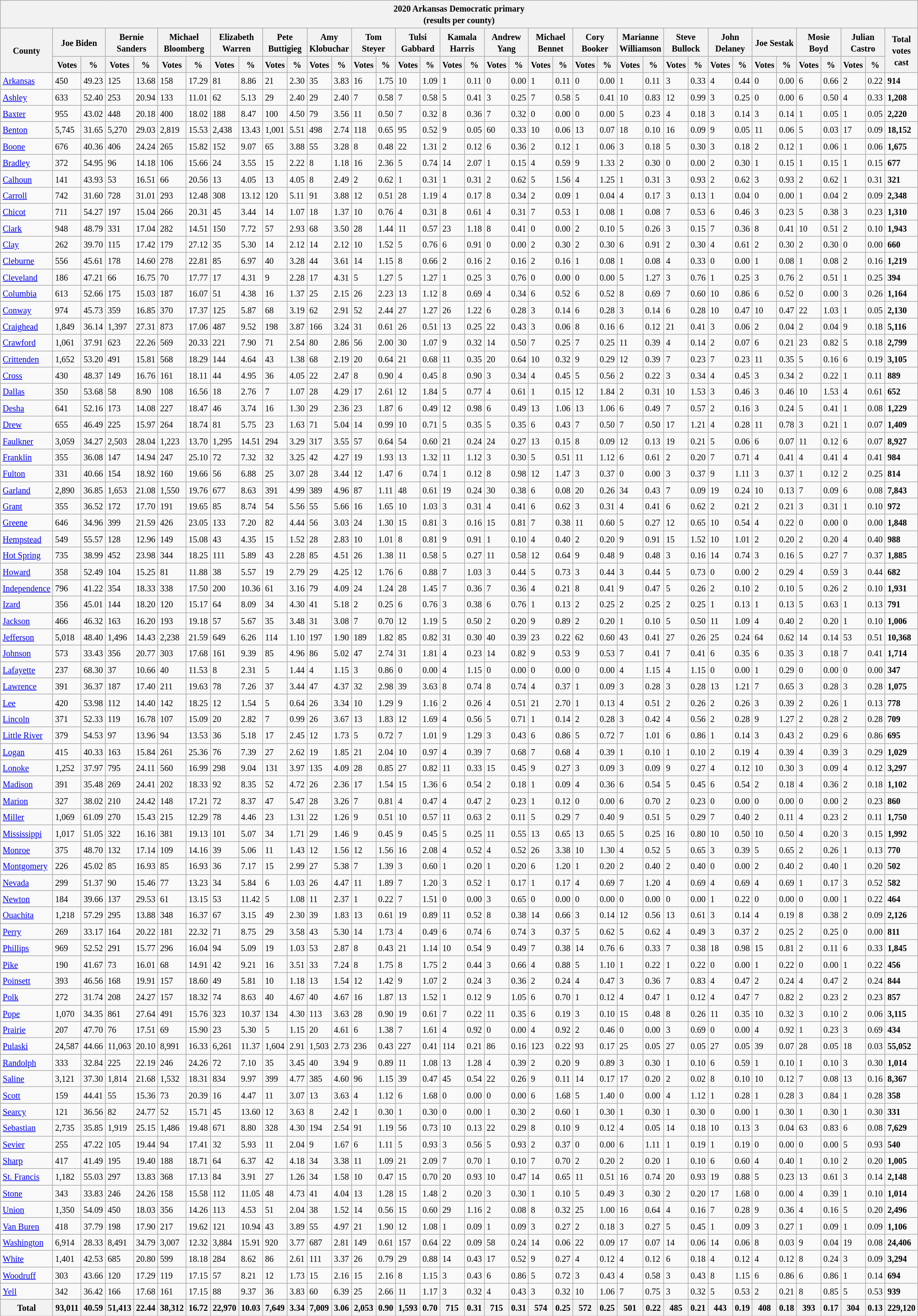<table class="wikitable sortable mw-collapsible mw-collapsed">
<tr>
<th colspan="38"><small>2020 Arkansas Democratic primary</small><br><small>(results per county)</small></th>
</tr>
<tr>
<th rowspan="2"><small>County</small></th>
<th colspan="2"><small>Joe Biden</small></th>
<th colspan="2"><small>Bernie Sanders</small></th>
<th colspan="2"><small>Michael Bloomberg</small></th>
<th colspan="2"><small>Elizabeth Warren</small></th>
<th colspan="2"><small>Pete Buttigieg</small></th>
<th colspan="2"><small>Amy Klobuchar</small></th>
<th colspan="2"><small>Tom Steyer</small></th>
<th colspan="2"><small>Tulsi Gabbard</small></th>
<th colspan="2"><small>Kamala Harris</small></th>
<th colspan="2"><small>Andrew Yang</small></th>
<th colspan="2"><small>Michael Bennet</small></th>
<th colspan="2"><small>Cory Booker</small></th>
<th colspan="2"><small>Marianne Williamson</small></th>
<th colspan="2"><small>Steve Bullock</small></th>
<th colspan="2"><small>John Delaney</small></th>
<th colspan="2"><small>Joe Sestak</small></th>
<th colspan="2"><small>Mosie Boyd</small></th>
<th colspan="2"><small>Julian Castro</small></th>
<th rowspan="2"><small>Total votes cast</small></th>
</tr>
<tr>
<th><small>Votes</small></th>
<th><small>%</small></th>
<th><small>Votes</small></th>
<th><small>%</small></th>
<th><small>Votes</small></th>
<th><small>%</small></th>
<th><small>Votes</small></th>
<th><small>%</small></th>
<th><small>Votes</small></th>
<th><small>%</small></th>
<th><small>Votes</small></th>
<th><small>%</small></th>
<th><small>Votes</small></th>
<th><small>%</small></th>
<th><small>Votes</small></th>
<th><small>%</small></th>
<th><small>Votes</small></th>
<th><small>%</small></th>
<th><small>Votes</small></th>
<th><small>%</small></th>
<th><small>Votes</small></th>
<th><small>%</small></th>
<th><small>Votes</small></th>
<th><small>%</small></th>
<th><small>Votes</small></th>
<th><small>%</small></th>
<th><small>Votes</small></th>
<th><small>%</small></th>
<th><small>Votes</small></th>
<th><small>%</small></th>
<th><small>Votes</small></th>
<th><small>%</small></th>
<th><small>Votes</small></th>
<th><small>%</small></th>
<th><small>Votes</small></th>
<th><small>%</small></th>
</tr>
<tr>
<td><a href='#'><small>Arkansas</small></a></td>
<td><small>450</small></td>
<td><small>49.23</small></td>
<td><small>125</small></td>
<td><small>13.68</small></td>
<td><small>158</small></td>
<td><small>17.29</small></td>
<td><small>81</small></td>
<td><small>8.86</small></td>
<td><small>21</small></td>
<td><small>2.30</small></td>
<td><small>35</small></td>
<td><small>3.83</small></td>
<td><small>16</small></td>
<td><small>1.75</small></td>
<td><small>10</small></td>
<td><small>1.09</small></td>
<td><small>1</small></td>
<td><small>0.11</small></td>
<td><small>0</small></td>
<td><small>0.00</small></td>
<td><small>1</small></td>
<td><small>0.11</small></td>
<td><small>0</small></td>
<td><small>0.00</small></td>
<td><small>1</small></td>
<td><small>0.11</small></td>
<td><small>3</small></td>
<td><small>0.33</small></td>
<td><small>4</small></td>
<td><small>0.44</small></td>
<td><small>0</small></td>
<td><small>0.00</small></td>
<td><small>6</small></td>
<td><small>0.66</small></td>
<td><small>2</small></td>
<td><small>0.22</small></td>
<td><small><strong>914</strong></small></td>
</tr>
<tr>
<td><a href='#'><small>Ashley</small></a></td>
<td><small>633</small></td>
<td><small>52.40</small></td>
<td><small>253</small></td>
<td><small>20.94</small></td>
<td><small>133</small></td>
<td><small>11.01</small></td>
<td><small>62</small></td>
<td><small>5.13</small></td>
<td><small>29</small></td>
<td><small>2.40</small></td>
<td><small>29</small></td>
<td><small>2.40</small></td>
<td><small>7</small></td>
<td><small>0.58</small></td>
<td><small>7</small></td>
<td><small>0.58</small></td>
<td><small>5</small></td>
<td><small>0.41</small></td>
<td><small>3</small></td>
<td><small>0.25</small></td>
<td><small>7</small></td>
<td><small>0.58</small></td>
<td><small>5</small></td>
<td><small>0.41</small></td>
<td><small>10</small></td>
<td><small>0.83</small></td>
<td><small>12</small></td>
<td><small>0.99</small></td>
<td><small>3</small></td>
<td><small>0.25</small></td>
<td><small>0</small></td>
<td><small>0.00</small></td>
<td><small>6</small></td>
<td><small>0.50</small></td>
<td><small>4</small></td>
<td><small>0.33</small></td>
<td><small><strong>1,208</strong></small></td>
</tr>
<tr>
<td><a href='#'><small>Baxter</small></a></td>
<td><small>955</small></td>
<td><small>43.02</small></td>
<td><small>448</small></td>
<td><small>20.18</small></td>
<td><small>400</small></td>
<td><small>18.02</small></td>
<td><small>188</small></td>
<td><small>8.47</small></td>
<td><small>100</small></td>
<td><small>4.50</small></td>
<td><small>79</small></td>
<td><small>3.56</small></td>
<td><small>11</small></td>
<td><small>0.50</small></td>
<td><small>7</small></td>
<td><small>0.32</small></td>
<td><small>8</small></td>
<td><small>0.36</small></td>
<td><small>7</small></td>
<td><small>0.32</small></td>
<td><small>0</small></td>
<td><small>0.00</small></td>
<td><small>0</small></td>
<td><small>0.00</small></td>
<td><small>5</small></td>
<td><small>0.23</small></td>
<td><small>4</small></td>
<td><small>0.18</small></td>
<td><small>3</small></td>
<td><small>0.14</small></td>
<td><small>3</small></td>
<td><small>0.14</small></td>
<td><small>1</small></td>
<td><small>0.05</small></td>
<td><small>1</small></td>
<td><small>0.05</small></td>
<td><small><strong>2,220</strong></small></td>
</tr>
<tr>
<td><a href='#'><small>Benton</small></a></td>
<td><small>5,745</small></td>
<td><small>31.65</small></td>
<td><small>5,270</small></td>
<td><small>29.03</small></td>
<td><small>2,819</small></td>
<td><small>15.53</small></td>
<td><small>2,438</small></td>
<td><small>13.43</small></td>
<td><small>1,001</small></td>
<td><small>5.51</small></td>
<td><small>498</small></td>
<td><small>2.74</small></td>
<td><small>118</small></td>
<td><small>0.65</small></td>
<td><small>95</small></td>
<td><small>0.52</small></td>
<td><small>9</small></td>
<td><small>0.05</small></td>
<td><small>60</small></td>
<td><small>0.33</small></td>
<td><small>10</small></td>
<td><small>0.06</small></td>
<td><small>13</small></td>
<td><small>0.07</small></td>
<td><small>18</small></td>
<td><small>0.10</small></td>
<td><small>16</small></td>
<td><small>0.09</small></td>
<td><small>9</small></td>
<td><small>0.05</small></td>
<td><small>11</small></td>
<td><small>0.06</small></td>
<td><small>5</small></td>
<td><small>0.03</small></td>
<td><small>17</small></td>
<td><small>0.09</small></td>
<td><small><strong>18,152</strong></small></td>
</tr>
<tr>
<td><a href='#'><small>Boone</small></a></td>
<td><small>676</small></td>
<td><small>40.36</small></td>
<td><small>406</small></td>
<td><small>24.24</small></td>
<td><small>265</small></td>
<td><small>15.82</small></td>
<td><small>152</small></td>
<td><small>9.07</small></td>
<td><small>65</small></td>
<td><small>3.88</small></td>
<td><small>55</small></td>
<td><small>3.28</small></td>
<td><small>8</small></td>
<td><small>0.48</small></td>
<td><small>22</small></td>
<td><small>1.31</small></td>
<td><small>2</small></td>
<td><small>0.12</small></td>
<td><small>6</small></td>
<td><small>0.36</small></td>
<td><small>2</small></td>
<td><small>0.12</small></td>
<td><small>1</small></td>
<td><small>0.06</small></td>
<td><small>3</small></td>
<td><small>0.18</small></td>
<td><small>5</small></td>
<td><small>0.30</small></td>
<td><small>3</small></td>
<td><small>0.18</small></td>
<td><small>2</small></td>
<td><small>0.12</small></td>
<td><small>1</small></td>
<td><small>0.06</small></td>
<td><small>1</small></td>
<td><small>0.06</small></td>
<td><small><strong>1,675</strong></small></td>
</tr>
<tr>
<td><a href='#'><small>Bradley</small></a></td>
<td><small>372</small></td>
<td><small>54.95</small></td>
<td><small>96</small></td>
<td><small>14.18</small></td>
<td><small>106</small></td>
<td><small>15.66</small></td>
<td><small>24</small></td>
<td><small>3.55</small></td>
<td><small>15</small></td>
<td><small>2.22</small></td>
<td><small>8</small></td>
<td><small>1.18</small></td>
<td><small>16</small></td>
<td><small>2.36</small></td>
<td><small>5</small></td>
<td><small>0.74</small></td>
<td><small>14</small></td>
<td><small>2.07</small></td>
<td><small>1</small></td>
<td><small>0.15</small></td>
<td><small>4</small></td>
<td><small>0.59</small></td>
<td><small>9</small></td>
<td><small>1.33</small></td>
<td><small>2</small></td>
<td><small>0.30</small></td>
<td><small>0</small></td>
<td><small>0.00</small></td>
<td><small>2</small></td>
<td><small>0.30</small></td>
<td><small>1</small></td>
<td><small>0.15</small></td>
<td><small>1</small></td>
<td><small>0.15</small></td>
<td><small>1</small></td>
<td><small>0.15</small></td>
<td><small><strong>677</strong></small></td>
</tr>
<tr>
<td><a href='#'><small>Calhoun</small></a></td>
<td><small>141</small></td>
<td><small>43.93</small></td>
<td><small>53</small></td>
<td><small>16.51</small></td>
<td><small>66</small></td>
<td><small>20.56</small></td>
<td><small>13</small></td>
<td><small>4.05</small></td>
<td><small>13</small></td>
<td><small>4.05</small></td>
<td><small>8</small></td>
<td><small>2.49</small></td>
<td><small>2</small></td>
<td><small>0.62</small></td>
<td><small>1</small></td>
<td><small>0.31</small></td>
<td><small>1</small></td>
<td><small>0.31</small></td>
<td><small>2</small></td>
<td><small>0.62</small></td>
<td><small>5</small></td>
<td><small>1.56</small></td>
<td><small>4</small></td>
<td><small>1.25</small></td>
<td><small>1</small></td>
<td><small>0.31</small></td>
<td><small>3</small></td>
<td><small>0.93</small></td>
<td><small>2</small></td>
<td><small>0.62</small></td>
<td><small>3</small></td>
<td><small>0.93</small></td>
<td><small>2</small></td>
<td><small>0.62</small></td>
<td><small>1</small></td>
<td><small>0.31</small></td>
<td><small><strong>321</strong></small></td>
</tr>
<tr>
<td><a href='#'><small>Carroll</small></a></td>
<td><small>742</small></td>
<td><small>31.60</small></td>
<td><small>728</small></td>
<td><small>31.01</small></td>
<td><small>293</small></td>
<td><small>12.48</small></td>
<td><small>308</small></td>
<td><small>13.12</small></td>
<td><small>120</small></td>
<td><small>5.11</small></td>
<td><small>91</small></td>
<td><small>3.88</small></td>
<td><small>12</small></td>
<td><small>0.51</small></td>
<td><small>28</small></td>
<td><small>1.19</small></td>
<td><small>4</small></td>
<td><small>0.17</small></td>
<td><small>8</small></td>
<td><small>0.34</small></td>
<td><small>2</small></td>
<td><small>0.09</small></td>
<td><small>1</small></td>
<td><small>0.04</small></td>
<td><small>4</small></td>
<td><small>0.17</small></td>
<td><small>3</small></td>
<td><small>0.13</small></td>
<td><small>1</small></td>
<td><small>0.04</small></td>
<td><small>0</small></td>
<td><small>0.00</small></td>
<td><small>1</small></td>
<td><small>0.04</small></td>
<td><small>2</small></td>
<td><small>0.09</small></td>
<td><small><strong>2,348</strong></small></td>
</tr>
<tr>
<td><a href='#'><small>Chicot</small></a></td>
<td><small>711</small></td>
<td><small>54.27</small></td>
<td><small>197</small></td>
<td><small>15.04</small></td>
<td><small>266</small></td>
<td><small>20.31</small></td>
<td><small>45</small></td>
<td><small>3.44</small></td>
<td><small>14</small></td>
<td><small>1.07</small></td>
<td><small>18</small></td>
<td><small>1.37</small></td>
<td><small>10</small></td>
<td><small>0.76</small></td>
<td><small>4</small></td>
<td><small>0.31</small></td>
<td><small>8</small></td>
<td><small>0.61</small></td>
<td><small>4</small></td>
<td><small>0.31</small></td>
<td><small>7</small></td>
<td><small>0.53</small></td>
<td><small>1</small></td>
<td><small>0.08</small></td>
<td><small>1</small></td>
<td><small>0.08</small></td>
<td><small>7</small></td>
<td><small>0.53</small></td>
<td><small>6</small></td>
<td><small>0.46</small></td>
<td><small>3</small></td>
<td><small>0.23</small></td>
<td><small>5</small></td>
<td><small>0.38</small></td>
<td><small>3</small></td>
<td><small>0.23</small></td>
<td><small><strong>1,310</strong></small></td>
</tr>
<tr>
<td><a href='#'><small>Clark</small></a></td>
<td><small>948</small></td>
<td><small>48.79</small></td>
<td><small>331</small></td>
<td><small>17.04</small></td>
<td><small>282</small></td>
<td><small>14.51</small></td>
<td><small>150</small></td>
<td><small>7.72</small></td>
<td><small>57</small></td>
<td><small>2.93</small></td>
<td><small>68</small></td>
<td><small>3.50</small></td>
<td><small>28</small></td>
<td><small>1.44</small></td>
<td><small>11</small></td>
<td><small>0.57</small></td>
<td><small>23</small></td>
<td><small>1.18</small></td>
<td><small>8</small></td>
<td><small>0.41</small></td>
<td><small>0</small></td>
<td><small>0.00</small></td>
<td><small>2</small></td>
<td><small>0.10</small></td>
<td><small>5</small></td>
<td><small>0.26</small></td>
<td><small>3</small></td>
<td><small>0.15</small></td>
<td><small>7</small></td>
<td><small>0.36</small></td>
<td><small>8</small></td>
<td><small>0.41</small></td>
<td><small>10</small></td>
<td><small>0.51</small></td>
<td><small>2</small></td>
<td><small>0.10</small></td>
<td><small><strong>1,943</strong></small></td>
</tr>
<tr>
<td><a href='#'><small>Clay</small></a></td>
<td><small>262</small></td>
<td><small>39.70</small></td>
<td><small>115</small></td>
<td><small>17.42</small></td>
<td><small>179</small></td>
<td><small>27.12</small></td>
<td><small>35</small></td>
<td><small>5.30</small></td>
<td><small>14</small></td>
<td><small>2.12</small></td>
<td><small>14</small></td>
<td><small>2.12</small></td>
<td><small>10</small></td>
<td><small>1.52</small></td>
<td><small>5</small></td>
<td><small>0.76</small></td>
<td><small>6</small></td>
<td><small>0.91</small></td>
<td><small>0</small></td>
<td><small>0.00</small></td>
<td><small>2</small></td>
<td><small>0.30</small></td>
<td><small>2</small></td>
<td><small>0.30</small></td>
<td><small>6</small></td>
<td><small>0.91</small></td>
<td><small>2</small></td>
<td><small>0.30</small></td>
<td><small>4</small></td>
<td><small>0.61</small></td>
<td><small>2</small></td>
<td><small>0.30</small></td>
<td><small>2</small></td>
<td><small>0.30</small></td>
<td><small>0</small></td>
<td><small>0.00</small></td>
<td><small><strong>660</strong></small></td>
</tr>
<tr>
<td><a href='#'><small>Cleburne</small></a></td>
<td><small>556</small></td>
<td><small>45.61</small></td>
<td><small>178</small></td>
<td><small>14.60</small></td>
<td><small>278</small></td>
<td><small>22.81</small></td>
<td><small>85</small></td>
<td><small>6.97</small></td>
<td><small>40</small></td>
<td><small>3.28</small></td>
<td><small>44</small></td>
<td><small>3.61</small></td>
<td><small>14</small></td>
<td><small>1.15</small></td>
<td><small>8</small></td>
<td><small>0.66</small></td>
<td><small>2</small></td>
<td><small>0.16</small></td>
<td><small>2</small></td>
<td><small>0.16</small></td>
<td><small>2</small></td>
<td><small>0.16</small></td>
<td><small>1</small></td>
<td><small>0.08</small></td>
<td><small>1</small></td>
<td><small>0.08</small></td>
<td><small>4</small></td>
<td><small>0.33</small></td>
<td><small>0</small></td>
<td><small>0.00</small></td>
<td><small>1</small></td>
<td><small>0.08</small></td>
<td><small>1</small></td>
<td><small>0.08</small></td>
<td><small>2</small></td>
<td><small>0.16</small></td>
<td><small><strong>1,219</strong></small></td>
</tr>
<tr>
<td><a href='#'><small>Cleveland</small></a></td>
<td><small>186</small></td>
<td><small>47.21</small></td>
<td><small>66</small></td>
<td><small>16.75</small></td>
<td><small>70</small></td>
<td><small>17.77</small></td>
<td><small>17</small></td>
<td><small>4.31</small></td>
<td><small>9</small></td>
<td><small>2.28</small></td>
<td><small>17</small></td>
<td><small>4.31</small></td>
<td><small>5</small></td>
<td><small>1.27</small></td>
<td><small>5</small></td>
<td><small>1.27</small></td>
<td><small>1</small></td>
<td><small>0.25</small></td>
<td><small>3</small></td>
<td><small>0.76</small></td>
<td><small>0</small></td>
<td><small>0.00</small></td>
<td><small>0</small></td>
<td><small>0.00</small></td>
<td><small>5</small></td>
<td><small>1.27</small></td>
<td><small>3</small></td>
<td><small>0.76</small></td>
<td><small>1</small></td>
<td><small>0.25</small></td>
<td><small>3</small></td>
<td><small>0.76</small></td>
<td><small>2</small></td>
<td><small>0.51</small></td>
<td><small>1</small></td>
<td><small>0.25</small></td>
<td><small><strong>394</strong></small></td>
</tr>
<tr>
<td><a href='#'><small>Columbia</small></a></td>
<td><small>613</small></td>
<td><small>52.66</small></td>
<td><small>175</small></td>
<td><small>15.03</small></td>
<td><small>187</small></td>
<td><small>16.07</small></td>
<td><small>51</small></td>
<td><small>4.38</small></td>
<td><small>16</small></td>
<td><small>1.37</small></td>
<td><small>25</small></td>
<td><small>2.15</small></td>
<td><small>26</small></td>
<td><small>2.23</small></td>
<td><small>13</small></td>
<td><small>1.12</small></td>
<td><small>8</small></td>
<td><small>0.69</small></td>
<td><small>4</small></td>
<td><small>0.34</small></td>
<td><small>6</small></td>
<td><small>0.52</small></td>
<td><small>6</small></td>
<td><small>0.52</small></td>
<td><small>8</small></td>
<td><small>0.69</small></td>
<td><small>7</small></td>
<td><small>0.60</small></td>
<td><small>10</small></td>
<td><small>0.86</small></td>
<td><small>6</small></td>
<td><small>0.52</small></td>
<td><small>0</small></td>
<td><small>0.00</small></td>
<td><small>3</small></td>
<td><small>0.26</small></td>
<td><small><strong>1,164</strong></small></td>
</tr>
<tr>
<td><a href='#'><small>Conway</small></a></td>
<td><small>974</small></td>
<td><small>45.73</small></td>
<td><small>359</small></td>
<td><small>16.85</small></td>
<td><small>370</small></td>
<td><small>17.37</small></td>
<td><small>125</small></td>
<td><small>5.87</small></td>
<td><small>68</small></td>
<td><small>3.19</small></td>
<td><small>62</small></td>
<td><small>2.91</small></td>
<td><small>52</small></td>
<td><small>2.44</small></td>
<td><small>27</small></td>
<td><small>1.27</small></td>
<td><small>26</small></td>
<td><small>1.22</small></td>
<td><small>6</small></td>
<td><small>0.28</small></td>
<td><small>3</small></td>
<td><small>0.14</small></td>
<td><small>6</small></td>
<td><small>0.28</small></td>
<td><small>3</small></td>
<td><small>0.14</small></td>
<td><small>6</small></td>
<td><small>0.28</small></td>
<td><small>10</small></td>
<td><small>0.47</small></td>
<td><small>10</small></td>
<td><small>0.47</small></td>
<td><small>22</small></td>
<td><small>1.03</small></td>
<td><small>1</small></td>
<td><small>0.05</small></td>
<td><small><strong>2,130</strong></small></td>
</tr>
<tr>
<td><a href='#'><small>Craighead</small></a></td>
<td><small>1,849</small></td>
<td><small>36.14</small></td>
<td><small>1,397</small></td>
<td><small>27.31</small></td>
<td><small>873</small></td>
<td><small>17.06</small></td>
<td><small>487</small></td>
<td><small>9.52</small></td>
<td><small>198</small></td>
<td><small>3.87</small></td>
<td><small>166</small></td>
<td><small>3.24</small></td>
<td><small>31</small></td>
<td><small>0.61</small></td>
<td><small>26</small></td>
<td><small>0.51</small></td>
<td><small>13</small></td>
<td><small>0.25</small></td>
<td><small>22</small></td>
<td><small>0.43</small></td>
<td><small>3</small></td>
<td><small>0.06</small></td>
<td><small>8</small></td>
<td><small>0.16</small></td>
<td><small>6</small></td>
<td><small>0.12</small></td>
<td><small>21</small></td>
<td><small>0.41</small></td>
<td><small>3</small></td>
<td><small>0.06</small></td>
<td><small>2</small></td>
<td><small>0.04</small></td>
<td><small>2</small></td>
<td><small>0.04</small></td>
<td><small>9</small></td>
<td><small>0.18</small></td>
<td><small><strong>5,116</strong></small></td>
</tr>
<tr>
<td><a href='#'><small>Crawford</small></a></td>
<td><small>1,061</small></td>
<td><small>37.91</small></td>
<td><small>623</small></td>
<td><small>22.26</small></td>
<td><small>569</small></td>
<td><small>20.33</small></td>
<td><small>221</small></td>
<td><small>7.90</small></td>
<td><small>71</small></td>
<td><small>2.54</small></td>
<td><small>80</small></td>
<td><small>2.86</small></td>
<td><small>56</small></td>
<td><small>2.00</small></td>
<td><small>30</small></td>
<td><small>1.07</small></td>
<td><small>9</small></td>
<td><small>0.32</small></td>
<td><small>14</small></td>
<td><small>0.50</small></td>
<td><small>7</small></td>
<td><small>0.25</small></td>
<td><small>7</small></td>
<td><small>0.25</small></td>
<td><small>11</small></td>
<td><small>0.39</small></td>
<td><small>4</small></td>
<td><small>0.14</small></td>
<td><small>2</small></td>
<td><small>0.07</small></td>
<td><small>6</small></td>
<td><small>0.21</small></td>
<td><small>23</small></td>
<td><small>0.82</small></td>
<td><small>5</small></td>
<td><small>0.18</small></td>
<td><small><strong>2,799</strong></small></td>
</tr>
<tr>
<td><a href='#'><small>Crittenden</small></a></td>
<td><small>1,652</small></td>
<td><small>53.20</small></td>
<td><small>491</small></td>
<td><small>15.81</small></td>
<td><small>568</small></td>
<td><small>18.29</small></td>
<td><small>144</small></td>
<td><small>4.64</small></td>
<td><small>43</small></td>
<td><small>1.38</small></td>
<td><small>68</small></td>
<td><small>2.19</small></td>
<td><small>20</small></td>
<td><small>0.64</small></td>
<td><small>21</small></td>
<td><small>0.68</small></td>
<td><small>11</small></td>
<td><small>0.35</small></td>
<td><small>20</small></td>
<td><small>0.64</small></td>
<td><small>10</small></td>
<td><small>0.32</small></td>
<td><small>9</small></td>
<td><small>0.29</small></td>
<td><small>12</small></td>
<td><small>0.39</small></td>
<td><small>7</small></td>
<td><small>0.23</small></td>
<td><small>7</small></td>
<td><small>0.23</small></td>
<td><small>11</small></td>
<td><small>0.35</small></td>
<td><small>5</small></td>
<td><small>0.16</small></td>
<td><small>6</small></td>
<td><small>0.19</small></td>
<td><small><strong>3,105</strong></small></td>
</tr>
<tr>
<td><a href='#'><small>Cross</small></a></td>
<td><small>430</small></td>
<td><small>48.37</small></td>
<td><small>149</small></td>
<td><small>16.76</small></td>
<td><small>161</small></td>
<td><small>18.11</small></td>
<td><small>44</small></td>
<td><small>4.95</small></td>
<td><small>36</small></td>
<td><small>4.05</small></td>
<td><small>22</small></td>
<td><small>2.47</small></td>
<td><small>8</small></td>
<td><small>0.90</small></td>
<td><small>4</small></td>
<td><small>0.45</small></td>
<td><small>8</small></td>
<td><small>0.90</small></td>
<td><small>3</small></td>
<td><small>0.34</small></td>
<td><small>4</small></td>
<td><small>0.45</small></td>
<td><small>5</small></td>
<td><small>0.56</small></td>
<td><small>2</small></td>
<td><small>0.22</small></td>
<td><small>3</small></td>
<td><small>0.34</small></td>
<td><small>4</small></td>
<td><small>0.45</small></td>
<td><small>3</small></td>
<td><small>0.34</small></td>
<td><small>2</small></td>
<td><small>0.22</small></td>
<td><small>1</small></td>
<td><small>0.11</small></td>
<td><small><strong>889</strong></small></td>
</tr>
<tr>
<td><a href='#'><small>Dallas</small></a></td>
<td><small>350</small></td>
<td><small>53.68</small></td>
<td><small>58</small></td>
<td><small>8.90</small></td>
<td><small>108</small></td>
<td><small>16.56</small></td>
<td><small>18</small></td>
<td><small>2.76</small></td>
<td><small>7</small></td>
<td><small>1.07</small></td>
<td><small>28</small></td>
<td><small>4.29</small></td>
<td><small>17</small></td>
<td><small>2.61</small></td>
<td><small>12</small></td>
<td><small>1.84</small></td>
<td><small>5</small></td>
<td><small>0.77</small></td>
<td><small>4</small></td>
<td><small>0.61</small></td>
<td><small>1</small></td>
<td><small>0.15</small></td>
<td><small>12</small></td>
<td><small>1.84</small></td>
<td><small>2</small></td>
<td><small>0.31</small></td>
<td><small>10</small></td>
<td><small>1.53</small></td>
<td><small>3</small></td>
<td><small>0.46</small></td>
<td><small>3</small></td>
<td><small>0.46</small></td>
<td><small>10</small></td>
<td><small>1.53</small></td>
<td><small>4</small></td>
<td><small>0.61</small></td>
<td><small><strong>652</strong></small></td>
</tr>
<tr>
<td><a href='#'><small>Desha</small></a></td>
<td><small>641</small></td>
<td><small>52.16</small></td>
<td><small>173</small></td>
<td><small>14.08</small></td>
<td><small>227</small></td>
<td><small>18.47</small></td>
<td><small>46</small></td>
<td><small>3.74</small></td>
<td><small>16</small></td>
<td><small>1.30</small></td>
<td><small>29</small></td>
<td><small>2.36</small></td>
<td><small>23</small></td>
<td><small>1.87</small></td>
<td><small>6</small></td>
<td><small>0.49</small></td>
<td><small>12</small></td>
<td><small>0.98</small></td>
<td><small>6</small></td>
<td><small>0.49</small></td>
<td><small>13</small></td>
<td><small>1.06</small></td>
<td><small>13</small></td>
<td><small>1.06</small></td>
<td><small>6</small></td>
<td><small>0.49</small></td>
<td><small>7</small></td>
<td><small>0.57</small></td>
<td><small>2</small></td>
<td><small>0.16</small></td>
<td><small>3</small></td>
<td><small>0.24</small></td>
<td><small>5</small></td>
<td><small>0.41</small></td>
<td><small>1</small></td>
<td><small>0.08</small></td>
<td><small><strong>1,229</strong></small></td>
</tr>
<tr>
<td><a href='#'><small>Drew</small></a></td>
<td><small>655</small></td>
<td><small>46.49</small></td>
<td><small>225</small></td>
<td><small>15.97</small></td>
<td><small>264</small></td>
<td><small>18.74</small></td>
<td><small>81</small></td>
<td><small>5.75</small></td>
<td><small>23</small></td>
<td><small>1.63</small></td>
<td><small>71</small></td>
<td><small>5.04</small></td>
<td><small>14</small></td>
<td><small>0.99</small></td>
<td><small>10</small></td>
<td><small>0.71</small></td>
<td><small>5</small></td>
<td><small>0.35</small></td>
<td><small>5</small></td>
<td><small>0.35</small></td>
<td><small>6</small></td>
<td><small>0.43</small></td>
<td><small>7</small></td>
<td><small>0.50</small></td>
<td><small>7</small></td>
<td><small>0.50</small></td>
<td><small>17</small></td>
<td><small>1.21</small></td>
<td><small>4</small></td>
<td><small>0.28</small></td>
<td><small>11</small></td>
<td><small>0.78</small></td>
<td><small>3</small></td>
<td><small>0.21</small></td>
<td><small>1</small></td>
<td><small>0.07</small></td>
<td><small><strong>1,409</strong></small></td>
</tr>
<tr>
<td><a href='#'><small>Faulkner</small></a></td>
<td><small>3,059</small></td>
<td><small>34.27</small></td>
<td><small>2,503</small></td>
<td><small>28.04</small></td>
<td><small>1,223</small></td>
<td><small>13.70</small></td>
<td><small>1,295</small></td>
<td><small>14.51</small></td>
<td><small>294</small></td>
<td><small>3.29</small></td>
<td><small>317</small></td>
<td><small>3.55</small></td>
<td><small>57</small></td>
<td><small>0.64</small></td>
<td><small>54</small></td>
<td><small>0.60</small></td>
<td><small>21</small></td>
<td><small>0.24</small></td>
<td><small>24</small></td>
<td><small>0.27</small></td>
<td><small>13</small></td>
<td><small>0.15</small></td>
<td><small>8</small></td>
<td><small>0.09</small></td>
<td><small>12</small></td>
<td><small>0.13</small></td>
<td><small>19</small></td>
<td><small>0.21</small></td>
<td><small>5</small></td>
<td><small>0.06</small></td>
<td><small>6</small></td>
<td><small>0.07</small></td>
<td><small>11</small></td>
<td><small>0.12</small></td>
<td><small>6</small></td>
<td><small>0.07</small></td>
<td><small><strong>8,927</strong></small></td>
</tr>
<tr>
<td><a href='#'><small>Franklin</small></a></td>
<td><small>355</small></td>
<td><small>36.08</small></td>
<td><small>147</small></td>
<td><small>14.94</small></td>
<td><small>247</small></td>
<td><small>25.10</small></td>
<td><small>72</small></td>
<td><small>7.32</small></td>
<td><small>32</small></td>
<td><small>3.25</small></td>
<td><small>42</small></td>
<td><small>4.27</small></td>
<td><small>19</small></td>
<td><small>1.93</small></td>
<td><small>13</small></td>
<td><small>1.32</small></td>
<td><small>11</small></td>
<td><small>1.12</small></td>
<td><small>3</small></td>
<td><small>0.30</small></td>
<td><small>5</small></td>
<td><small>0.51</small></td>
<td><small>11</small></td>
<td><small>1.12</small></td>
<td><small>6</small></td>
<td><small>0.61</small></td>
<td><small>2</small></td>
<td><small>0.20</small></td>
<td><small>7</small></td>
<td><small>0.71</small></td>
<td><small>4</small></td>
<td><small>0.41</small></td>
<td><small>4</small></td>
<td><small>0.41</small></td>
<td><small>4</small></td>
<td><small>0.41</small></td>
<td><small><strong>984</strong></small></td>
</tr>
<tr>
<td><a href='#'><small>Fulton</small></a></td>
<td><small>331</small></td>
<td><small>40.66</small></td>
<td><small>154</small></td>
<td><small>18.92</small></td>
<td><small>160</small></td>
<td><small>19.66</small></td>
<td><small>56</small></td>
<td><small>6.88</small></td>
<td><small>25</small></td>
<td><small>3.07</small></td>
<td><small>28</small></td>
<td><small>3.44</small></td>
<td><small>12</small></td>
<td><small>1.47</small></td>
<td><small>6</small></td>
<td><small>0.74</small></td>
<td><small>1</small></td>
<td><small>0.12</small></td>
<td><small>8</small></td>
<td><small>0.98</small></td>
<td><small>12</small></td>
<td><small>1.47</small></td>
<td><small>3</small></td>
<td><small>0.37</small></td>
<td><small>0</small></td>
<td><small>0.00</small></td>
<td><small>3</small></td>
<td><small>0.37</small></td>
<td><small>9</small></td>
<td><small>1.11</small></td>
<td><small>3</small></td>
<td><small>0.37</small></td>
<td><small>1</small></td>
<td><small>0.12</small></td>
<td><small>2</small></td>
<td><small>0.25</small></td>
<td><small><strong>814</strong></small></td>
</tr>
<tr>
<td><a href='#'><small>Garland</small></a></td>
<td><small>2,890</small></td>
<td><small>36.85</small></td>
<td><small>1,653</small></td>
<td><small>21.08</small></td>
<td><small>1,550</small></td>
<td><small>19.76</small></td>
<td><small>677</small></td>
<td><small>8.63</small></td>
<td><small>391</small></td>
<td><small>4.99</small></td>
<td><small>389</small></td>
<td><small>4.96</small></td>
<td><small>87</small></td>
<td><small>1.11</small></td>
<td><small>48</small></td>
<td><small>0.61</small></td>
<td><small>19</small></td>
<td><small>0.24</small></td>
<td><small>30</small></td>
<td><small>0.38</small></td>
<td><small>6</small></td>
<td><small>0.08</small></td>
<td><small>20</small></td>
<td><small>0.26</small></td>
<td><small>34</small></td>
<td><small>0.43</small></td>
<td><small>7</small></td>
<td><small>0.09</small></td>
<td><small>19</small></td>
<td><small>0.24</small></td>
<td><small>10</small></td>
<td><small>0.13</small></td>
<td><small>7</small></td>
<td><small>0.09</small></td>
<td><small>6</small></td>
<td><small>0.08</small></td>
<td><small><strong>7,843</strong></small></td>
</tr>
<tr>
<td><a href='#'><small>Grant</small></a></td>
<td><small>355</small></td>
<td><small>36.52</small></td>
<td><small>172</small></td>
<td><small>17.70</small></td>
<td><small>191</small></td>
<td><small>19.65</small></td>
<td><small>85</small></td>
<td><small>8.74</small></td>
<td><small>54</small></td>
<td><small>5.56</small></td>
<td><small>55</small></td>
<td><small>5.66</small></td>
<td><small>16</small></td>
<td><small>1.65</small></td>
<td><small>10</small></td>
<td><small>1.03</small></td>
<td><small>3</small></td>
<td><small>0.31</small></td>
<td><small>4</small></td>
<td><small>0.41</small></td>
<td><small>6</small></td>
<td><small>0.62</small></td>
<td><small>3</small></td>
<td><small>0.31</small></td>
<td><small>4</small></td>
<td><small>0.41</small></td>
<td><small>6</small></td>
<td><small>0.62</small></td>
<td><small>2</small></td>
<td><small>0.21</small></td>
<td><small>2</small></td>
<td><small>0.21</small></td>
<td><small>3</small></td>
<td><small>0.31</small></td>
<td><small>1</small></td>
<td><small>0.10</small></td>
<td><small><strong>972</strong></small></td>
</tr>
<tr>
<td><a href='#'><small>Greene</small></a></td>
<td><small>646</small></td>
<td><small>34.96</small></td>
<td><small>399</small></td>
<td><small>21.59</small></td>
<td><small>426</small></td>
<td><small>23.05</small></td>
<td><small>133</small></td>
<td><small>7.20</small></td>
<td><small>82</small></td>
<td><small>4.44</small></td>
<td><small>56</small></td>
<td><small>3.03</small></td>
<td><small>24</small></td>
<td><small>1.30</small></td>
<td><small>15</small></td>
<td><small>0.81</small></td>
<td><small>3</small></td>
<td><small>0.16</small></td>
<td><small>15</small></td>
<td><small>0.81</small></td>
<td><small>7</small></td>
<td><small>0.38</small></td>
<td><small>11</small></td>
<td><small>0.60</small></td>
<td><small>5</small></td>
<td><small>0.27</small></td>
<td><small>12</small></td>
<td><small>0.65</small></td>
<td><small>10</small></td>
<td><small>0.54</small></td>
<td><small>4</small></td>
<td><small>0.22</small></td>
<td><small>0</small></td>
<td><small>0.00</small></td>
<td><small>0</small></td>
<td><small>0.00</small></td>
<td><small><strong>1,848</strong></small></td>
</tr>
<tr>
<td><a href='#'><small>Hempstead</small></a></td>
<td><small>549</small></td>
<td><small>55.57</small></td>
<td><small>128</small></td>
<td><small>12.96</small></td>
<td><small>149</small></td>
<td><small>15.08</small></td>
<td><small>43</small></td>
<td><small>4.35</small></td>
<td><small>15</small></td>
<td><small>1.52</small></td>
<td><small>28</small></td>
<td><small>2.83</small></td>
<td><small>10</small></td>
<td><small>1.01</small></td>
<td><small>8</small></td>
<td><small>0.81</small></td>
<td><small>9</small></td>
<td><small>0.91</small></td>
<td><small>1</small></td>
<td><small>0.10</small></td>
<td><small>4</small></td>
<td><small>0.40</small></td>
<td><small>2</small></td>
<td><small>0.20</small></td>
<td><small>9</small></td>
<td><small>0.91</small></td>
<td><small>15</small></td>
<td><small>1.52</small></td>
<td><small>10</small></td>
<td><small>1.01</small></td>
<td><small>2</small></td>
<td><small>0.20</small></td>
<td><small>2</small></td>
<td><small>0.20</small></td>
<td><small>4</small></td>
<td><small>0.40</small></td>
<td><small><strong>988</strong></small></td>
</tr>
<tr>
<td><a href='#'><small>Hot Spring</small></a></td>
<td><small>735</small></td>
<td><small>38.99</small></td>
<td><small>452</small></td>
<td><small>23.98</small></td>
<td><small>344</small></td>
<td><small>18.25</small></td>
<td><small>111</small></td>
<td><small>5.89</small></td>
<td><small>43</small></td>
<td><small>2.28</small></td>
<td><small>85</small></td>
<td><small>4.51</small></td>
<td><small>26</small></td>
<td><small>1.38</small></td>
<td><small>11</small></td>
<td><small>0.58</small></td>
<td><small>5</small></td>
<td><small>0.27</small></td>
<td><small>11</small></td>
<td><small>0.58</small></td>
<td><small>12</small></td>
<td><small>0.64</small></td>
<td><small>9</small></td>
<td><small>0.48</small></td>
<td><small>9</small></td>
<td><small>0.48</small></td>
<td><small>3</small></td>
<td><small>0.16</small></td>
<td><small>14</small></td>
<td><small>0.74</small></td>
<td><small>3</small></td>
<td><small>0.16</small></td>
<td><small>5</small></td>
<td><small>0.27</small></td>
<td><small>7</small></td>
<td><small>0.37</small></td>
<td><small><strong>1,885</strong></small></td>
</tr>
<tr>
<td><a href='#'><small>Howard</small></a></td>
<td><small>358</small></td>
<td><small>52.49</small></td>
<td><small>104</small></td>
<td><small>15.25</small></td>
<td><small>81</small></td>
<td><small>11.88</small></td>
<td><small>38</small></td>
<td><small>5.57</small></td>
<td><small>19</small></td>
<td><small>2.79</small></td>
<td><small>29</small></td>
<td><small>4.25</small></td>
<td><small>12</small></td>
<td><small>1.76</small></td>
<td><small>6</small></td>
<td><small>0.88</small></td>
<td><small>7</small></td>
<td><small>1.03</small></td>
<td><small>3</small></td>
<td><small>0.44</small></td>
<td><small>5</small></td>
<td><small>0.73</small></td>
<td><small>3</small></td>
<td><small>0.44</small></td>
<td><small>3</small></td>
<td><small>0.44</small></td>
<td><small>5</small></td>
<td><small>0.73</small></td>
<td><small>0</small></td>
<td><small>0.00</small></td>
<td><small>2</small></td>
<td><small>0.29</small></td>
<td><small>4</small></td>
<td><small>0.59</small></td>
<td><small>3</small></td>
<td><small>0.44</small></td>
<td><small><strong>682</strong></small></td>
</tr>
<tr>
<td><a href='#'><small>Independence</small></a></td>
<td><small>796</small></td>
<td><small>41.22</small></td>
<td><small>354</small></td>
<td><small>18.33</small></td>
<td><small>338</small></td>
<td><small>17.50</small></td>
<td><small>200</small></td>
<td><small>10.36</small></td>
<td><small>61</small></td>
<td><small>3.16</small></td>
<td><small>79</small></td>
<td><small>4.09</small></td>
<td><small>24</small></td>
<td><small>1.24</small></td>
<td><small>28</small></td>
<td><small>1.45</small></td>
<td><small>7</small></td>
<td><small>0.36</small></td>
<td><small>7</small></td>
<td><small>0.36</small></td>
<td><small>4</small></td>
<td><small>0.21</small></td>
<td><small>8</small></td>
<td><small>0.41</small></td>
<td><small>9</small></td>
<td><small>0.47</small></td>
<td><small>5</small></td>
<td><small>0.26</small></td>
<td><small>2</small></td>
<td><small>0.10</small></td>
<td><small>2</small></td>
<td><small>0.10</small></td>
<td><small>5</small></td>
<td><small>0.26</small></td>
<td><small>2</small></td>
<td><small>0.10</small></td>
<td><small><strong>1,931</strong></small></td>
</tr>
<tr>
<td><a href='#'><small>Izard</small></a></td>
<td><small>356</small></td>
<td><small>45.01</small></td>
<td><small>144</small></td>
<td><small>18.20</small></td>
<td><small>120</small></td>
<td><small>15.17</small></td>
<td><small>64</small></td>
<td><small>8.09</small></td>
<td><small>34</small></td>
<td><small>4.30</small></td>
<td><small>41</small></td>
<td><small>5.18</small></td>
<td><small>2</small></td>
<td><small>0.25</small></td>
<td><small>6</small></td>
<td><small>0.76</small></td>
<td><small>3</small></td>
<td><small>0.38</small></td>
<td><small>6</small></td>
<td><small>0.76</small></td>
<td><small>1</small></td>
<td><small>0.13</small></td>
<td><small>2</small></td>
<td><small>0.25</small></td>
<td><small>2</small></td>
<td><small>0.25</small></td>
<td><small>2</small></td>
<td><small>0.25</small></td>
<td><small>1</small></td>
<td><small>0.13</small></td>
<td><small>1</small></td>
<td><small>0.13</small></td>
<td><small>5</small></td>
<td><small>0.63</small></td>
<td><small>1</small></td>
<td><small>0.13</small></td>
<td><small><strong>791</strong></small></td>
</tr>
<tr>
<td><a href='#'><small>Jackson</small></a></td>
<td><small>466</small></td>
<td><small>46.32</small></td>
<td><small>163</small></td>
<td><small>16.20</small></td>
<td><small>193</small></td>
<td><small>19.18</small></td>
<td><small>57</small></td>
<td><small>5.67</small></td>
<td><small>35</small></td>
<td><small>3.48</small></td>
<td><small>31</small></td>
<td><small>3.08</small></td>
<td><small>7</small></td>
<td><small>0.70</small></td>
<td><small>12</small></td>
<td><small>1.19</small></td>
<td><small>5</small></td>
<td><small>0.50</small></td>
<td><small>2</small></td>
<td><small>0.20</small></td>
<td><small>9</small></td>
<td><small>0.89</small></td>
<td><small>2</small></td>
<td><small>0.20</small></td>
<td><small>1</small></td>
<td><small>0.10</small></td>
<td><small>5</small></td>
<td><small>0.50</small></td>
<td><small>11</small></td>
<td><small>1.09</small></td>
<td><small>4</small></td>
<td><small>0.40</small></td>
<td><small>2</small></td>
<td><small>0.20</small></td>
<td><small>1</small></td>
<td><small>0.10</small></td>
<td><small><strong>1,006</strong></small></td>
</tr>
<tr>
<td><a href='#'><small>Jefferson</small></a></td>
<td><small>5,018</small></td>
<td><small>48.40</small></td>
<td><small>1,496</small></td>
<td><small>14.43</small></td>
<td><small>2,238</small></td>
<td><small>21.59</small></td>
<td><small>649</small></td>
<td><small>6.26</small></td>
<td><small>114</small></td>
<td><small>1.10</small></td>
<td><small>197</small></td>
<td><small>1.90</small></td>
<td><small>189</small></td>
<td><small>1.82</small></td>
<td><small>85</small></td>
<td><small>0.82</small></td>
<td><small>31</small></td>
<td><small>0.30</small></td>
<td><small>40</small></td>
<td><small>0.39</small></td>
<td><small>23</small></td>
<td><small>0.22</small></td>
<td><small>62</small></td>
<td><small>0.60</small></td>
<td><small>43</small></td>
<td><small>0.41</small></td>
<td><small>27</small></td>
<td><small>0.26</small></td>
<td><small>25</small></td>
<td><small>0.24</small></td>
<td><small>64</small></td>
<td><small>0.62</small></td>
<td><small>14</small></td>
<td><small>0.14</small></td>
<td><small>53</small></td>
<td><small>0.51</small></td>
<td><small><strong>10,368</strong></small></td>
</tr>
<tr>
<td><a href='#'><small>Johnson</small></a></td>
<td><small>573</small></td>
<td><small>33.43</small></td>
<td><small>356</small></td>
<td><small>20.77</small></td>
<td><small>303</small></td>
<td><small>17.68</small></td>
<td><small>161</small></td>
<td><small>9.39</small></td>
<td><small>85</small></td>
<td><small>4.96</small></td>
<td><small>86</small></td>
<td><small>5.02</small></td>
<td><small>47</small></td>
<td><small>2.74</small></td>
<td><small>31</small></td>
<td><small>1.81</small></td>
<td><small>4</small></td>
<td><small>0.23</small></td>
<td><small>14</small></td>
<td><small>0.82</small></td>
<td><small>9</small></td>
<td><small>0.53</small></td>
<td><small>9</small></td>
<td><small>0.53</small></td>
<td><small>7</small></td>
<td><small>0.41</small></td>
<td><small>7</small></td>
<td><small>0.41</small></td>
<td><small>6</small></td>
<td><small>0.35</small></td>
<td><small>6</small></td>
<td><small>0.35</small></td>
<td><small>3</small></td>
<td><small>0.18</small></td>
<td><small>7</small></td>
<td><small>0.41</small></td>
<td><small><strong>1,714</strong></small></td>
</tr>
<tr>
<td><a href='#'><small>Lafayette</small></a></td>
<td><small>237</small></td>
<td><small>68.30</small></td>
<td><small>37</small></td>
<td><small>10.66</small></td>
<td><small>40</small></td>
<td><small>11.53</small></td>
<td><small>8</small></td>
<td><small>2.31</small></td>
<td><small>5</small></td>
<td><small>1.44</small></td>
<td><small>4</small></td>
<td><small>1.15</small></td>
<td><small>3</small></td>
<td><small>0.86</small></td>
<td><small>0</small></td>
<td><small>0.00</small></td>
<td><small>4</small></td>
<td><small>1.15</small></td>
<td><small>0</small></td>
<td><small>0.00</small></td>
<td><small>0</small></td>
<td><small>0.00</small></td>
<td><small>0</small></td>
<td><small>0.00</small></td>
<td><small>4</small></td>
<td><small>1.15</small></td>
<td><small>4</small></td>
<td><small>1.15</small></td>
<td><small>0</small></td>
<td><small>0.00</small></td>
<td><small>1</small></td>
<td><small>0.29</small></td>
<td><small>0</small></td>
<td><small>0.00</small></td>
<td><small>0</small></td>
<td><small>0.00</small></td>
<td><small><strong>347</strong></small></td>
</tr>
<tr>
<td><a href='#'><small>Lawrence</small></a></td>
<td><small>391</small></td>
<td><small>36.37</small></td>
<td><small>187</small></td>
<td><small>17.40</small></td>
<td><small>211</small></td>
<td><small>19.63</small></td>
<td><small>78</small></td>
<td><small>7.26</small></td>
<td><small>37</small></td>
<td><small>3.44</small></td>
<td><small>47</small></td>
<td><small>4.37</small></td>
<td><small>32</small></td>
<td><small>2.98</small></td>
<td><small>39</small></td>
<td><small>3.63</small></td>
<td><small>8</small></td>
<td><small>0.74</small></td>
<td><small>8</small></td>
<td><small>0.74</small></td>
<td><small>4</small></td>
<td><small>0.37</small></td>
<td><small>1</small></td>
<td><small>0.09</small></td>
<td><small>3</small></td>
<td><small>0.28</small></td>
<td><small>3</small></td>
<td><small>0.28</small></td>
<td><small>13</small></td>
<td><small>1.21</small></td>
<td><small>7</small></td>
<td><small>0.65</small></td>
<td><small>3</small></td>
<td><small>0.28</small></td>
<td><small>3</small></td>
<td><small>0.28</small></td>
<td><small><strong>1,075</strong></small></td>
</tr>
<tr>
<td><a href='#'><small>Lee</small></a></td>
<td><small>420</small></td>
<td><small>53.98</small></td>
<td><small>112</small></td>
<td><small>14.40</small></td>
<td><small>142</small></td>
<td><small>18.25</small></td>
<td><small>12</small></td>
<td><small>1.54</small></td>
<td><small>5</small></td>
<td><small>0.64</small></td>
<td><small>26</small></td>
<td><small>3.34</small></td>
<td><small>10</small></td>
<td><small>1.29</small></td>
<td><small>9</small></td>
<td><small>1.16</small></td>
<td><small>2</small></td>
<td><small>0.26</small></td>
<td><small>4</small></td>
<td><small>0.51</small></td>
<td><small>21</small></td>
<td><small>2.70</small></td>
<td><small>1</small></td>
<td><small>0.13</small></td>
<td><small>4</small></td>
<td><small>0.51</small></td>
<td><small>2</small></td>
<td><small>0.26</small></td>
<td><small>2</small></td>
<td><small>0.26</small></td>
<td><small>3</small></td>
<td><small>0.39</small></td>
<td><small>2</small></td>
<td><small>0.26</small></td>
<td><small>1</small></td>
<td><small>0.13</small></td>
<td><small><strong>778</strong></small></td>
</tr>
<tr>
<td><a href='#'><small>Lincoln</small></a></td>
<td><small>371</small></td>
<td><small>52.33</small></td>
<td><small>119</small></td>
<td><small>16.78</small></td>
<td><small>107</small></td>
<td><small>15.09</small></td>
<td><small>20</small></td>
<td><small>2.82</small></td>
<td><small>7</small></td>
<td><small>0.99</small></td>
<td><small>26</small></td>
<td><small>3.67</small></td>
<td><small>13</small></td>
<td><small>1.83</small></td>
<td><small>12</small></td>
<td><small>1.69</small></td>
<td><small>4</small></td>
<td><small>0.56</small></td>
<td><small>5</small></td>
<td><small>0.71</small></td>
<td><small>1</small></td>
<td><small>0.14</small></td>
<td><small>2</small></td>
<td><small>0.28</small></td>
<td><small>3</small></td>
<td><small>0.42</small></td>
<td><small>4</small></td>
<td><small>0.56</small></td>
<td><small>2</small></td>
<td><small>0.28</small></td>
<td><small>9</small></td>
<td><small>1.27</small></td>
<td><small>2</small></td>
<td><small>0.28</small></td>
<td><small>2</small></td>
<td><small>0.28</small></td>
<td><small><strong>709</strong></small></td>
</tr>
<tr>
<td><a href='#'><small>Little River</small></a></td>
<td><small>379</small></td>
<td><small>54.53</small></td>
<td><small>97</small></td>
<td><small>13.96</small></td>
<td><small>94</small></td>
<td><small>13.53</small></td>
<td><small>36</small></td>
<td><small>5.18</small></td>
<td><small>17</small></td>
<td><small>2.45</small></td>
<td><small>12</small></td>
<td><small>1.73</small></td>
<td><small>5</small></td>
<td><small>0.72</small></td>
<td><small>7</small></td>
<td><small>1.01</small></td>
<td><small>9</small></td>
<td><small>1.29</small></td>
<td><small>3</small></td>
<td><small>0.43</small></td>
<td><small>6</small></td>
<td><small>0.86</small></td>
<td><small>5</small></td>
<td><small>0.72</small></td>
<td><small>7</small></td>
<td><small>1.01</small></td>
<td><small>6</small></td>
<td><small>0.86</small></td>
<td><small>1</small></td>
<td><small>0.14</small></td>
<td><small>3</small></td>
<td><small>0.43</small></td>
<td><small>2</small></td>
<td><small>0.29</small></td>
<td><small>6</small></td>
<td><small>0.86</small></td>
<td><small><strong>695</strong></small></td>
</tr>
<tr>
<td><a href='#'><small>Logan</small></a></td>
<td><small>415</small></td>
<td><small>40.33</small></td>
<td><small>163</small></td>
<td><small>15.84</small></td>
<td><small>261</small></td>
<td><small>25.36</small></td>
<td><small>76</small></td>
<td><small>7.39</small></td>
<td><small>27</small></td>
<td><small>2.62</small></td>
<td><small>19</small></td>
<td><small>1.85</small></td>
<td><small>21</small></td>
<td><small>2.04</small></td>
<td><small>10</small></td>
<td><small>0.97</small></td>
<td><small>4</small></td>
<td><small>0.39</small></td>
<td><small>7</small></td>
<td><small>0.68</small></td>
<td><small>7</small></td>
<td><small>0.68</small></td>
<td><small>4</small></td>
<td><small>0.39</small></td>
<td><small>1</small></td>
<td><small>0.10</small></td>
<td><small>1</small></td>
<td><small>0.10</small></td>
<td><small>2</small></td>
<td><small>0.19</small></td>
<td><small>4</small></td>
<td><small>0.39</small></td>
<td><small>4</small></td>
<td><small>0.39</small></td>
<td><small>3</small></td>
<td><small>0.29</small></td>
<td><small><strong>1,029</strong></small></td>
</tr>
<tr>
<td><a href='#'><small>Lonoke</small></a></td>
<td><small>1,252</small></td>
<td><small>37.97</small></td>
<td><small>795</small></td>
<td><small>24.11</small></td>
<td><small>560</small></td>
<td><small>16.99</small></td>
<td><small>298</small></td>
<td><small>9.04</small></td>
<td><small>131</small></td>
<td><small>3.97</small></td>
<td><small>135</small></td>
<td><small>4.09</small></td>
<td><small>28</small></td>
<td><small>0.85</small></td>
<td><small>27</small></td>
<td><small>0.82</small></td>
<td><small>11</small></td>
<td><small>0.33</small></td>
<td><small>15</small></td>
<td><small>0.45</small></td>
<td><small>9</small></td>
<td><small>0.27</small></td>
<td><small>3</small></td>
<td><small>0.09</small></td>
<td><small>3</small></td>
<td><small>0.09</small></td>
<td><small>9</small></td>
<td><small>0.27</small></td>
<td><small>4</small></td>
<td><small>0.12</small></td>
<td><small>10</small></td>
<td><small>0.30</small></td>
<td><small>3</small></td>
<td><small>0.09</small></td>
<td><small>4</small></td>
<td><small>0.12</small></td>
<td><small><strong>3,297</strong></small></td>
</tr>
<tr>
<td><a href='#'><small>Madison</small></a></td>
<td><small>391</small></td>
<td><small>35.48</small></td>
<td><small>269</small></td>
<td><small>24.41</small></td>
<td><small>202</small></td>
<td><small>18.33</small></td>
<td><small>92</small></td>
<td><small>8.35</small></td>
<td><small>52</small></td>
<td><small>4.72</small></td>
<td><small>26</small></td>
<td><small>2.36</small></td>
<td><small>17</small></td>
<td><small>1.54</small></td>
<td><small>15</small></td>
<td><small>1.36</small></td>
<td><small>6</small></td>
<td><small>0.54</small></td>
<td><small>2</small></td>
<td><small>0.18</small></td>
<td><small>1</small></td>
<td><small>0.09</small></td>
<td><small>4</small></td>
<td><small>0.36</small></td>
<td><small>6</small></td>
<td><small>0.54</small></td>
<td><small>5</small></td>
<td><small>0.45</small></td>
<td><small>6</small></td>
<td><small>0.54</small></td>
<td><small>2</small></td>
<td><small>0.18</small></td>
<td><small>4</small></td>
<td><small>0.36</small></td>
<td><small>2</small></td>
<td><small>0.18</small></td>
<td><small><strong>1,102</strong></small></td>
</tr>
<tr>
<td><a href='#'><small>Marion</small></a></td>
<td><small>327</small></td>
<td><small>38.02</small></td>
<td><small>210</small></td>
<td><small>24.42</small></td>
<td><small>148</small></td>
<td><small>17.21</small></td>
<td><small>72</small></td>
<td><small>8.37</small></td>
<td><small>47</small></td>
<td><small>5.47</small></td>
<td><small>28</small></td>
<td><small>3.26</small></td>
<td><small>7</small></td>
<td><small>0.81</small></td>
<td><small>4</small></td>
<td><small>0.47</small></td>
<td><small>4</small></td>
<td><small>0.47</small></td>
<td><small>2</small></td>
<td><small>0.23</small></td>
<td><small>1</small></td>
<td><small>0.12</small></td>
<td><small>0</small></td>
<td><small>0.00</small></td>
<td><small>6</small></td>
<td><small>0.70</small></td>
<td><small>2</small></td>
<td><small>0.23</small></td>
<td><small>0</small></td>
<td><small>0.00</small></td>
<td><small>0</small></td>
<td><small>0.00</small></td>
<td><small>0</small></td>
<td><small>0.00</small></td>
<td><small>2</small></td>
<td><small>0.23</small></td>
<td><small><strong>860</strong></small></td>
</tr>
<tr>
<td><a href='#'><small>Miller</small></a></td>
<td><small>1,069</small></td>
<td><small>61.09</small></td>
<td><small>270</small></td>
<td><small>15.43</small></td>
<td><small>215</small></td>
<td><small>12.29</small></td>
<td><small>78</small></td>
<td><small>4.46</small></td>
<td><small>23</small></td>
<td><small>1.31</small></td>
<td><small>22</small></td>
<td><small>1.26</small></td>
<td><small>9</small></td>
<td><small>0.51</small></td>
<td><small>10</small></td>
<td><small>0.57</small></td>
<td><small>11</small></td>
<td><small>0.63</small></td>
<td><small>2</small></td>
<td><small>0.11</small></td>
<td><small>5</small></td>
<td><small>0.29</small></td>
<td><small>7</small></td>
<td><small>0.40</small></td>
<td><small>9</small></td>
<td><small>0.51</small></td>
<td><small>5</small></td>
<td><small>0.29</small></td>
<td><small>7</small></td>
<td><small>0.40</small></td>
<td><small>2</small></td>
<td><small>0.11</small></td>
<td><small>4</small></td>
<td><small>0.23</small></td>
<td><small>2</small></td>
<td><small>0.11</small></td>
<td><small><strong>1,750</strong></small></td>
</tr>
<tr>
<td><a href='#'><small>Mississippi</small></a></td>
<td><small>1,017</small></td>
<td><small>51.05</small></td>
<td><small>322</small></td>
<td><small>16.16</small></td>
<td><small>381</small></td>
<td><small>19.13</small></td>
<td><small>101</small></td>
<td><small>5.07</small></td>
<td><small>34</small></td>
<td><small>1.71</small></td>
<td><small>29</small></td>
<td><small>1.46</small></td>
<td><small>9</small></td>
<td><small>0.45</small></td>
<td><small>9</small></td>
<td><small>0.45</small></td>
<td><small>5</small></td>
<td><small>0.25</small></td>
<td><small>11</small></td>
<td><small>0.55</small></td>
<td><small>13</small></td>
<td><small>0.65</small></td>
<td><small>13</small></td>
<td><small>0.65</small></td>
<td><small>5</small></td>
<td><small>0.25</small></td>
<td><small>16</small></td>
<td><small>0.80</small></td>
<td><small>10</small></td>
<td><small>0.50</small></td>
<td><small>10</small></td>
<td><small>0.50</small></td>
<td><small>4</small></td>
<td><small>0.20</small></td>
<td><small>3</small></td>
<td><small>0.15</small></td>
<td><small><strong>1,992</strong></small></td>
</tr>
<tr>
<td><a href='#'><small>Monroe</small></a></td>
<td><small>375</small></td>
<td><small>48.70</small></td>
<td><small>132</small></td>
<td><small>17.14</small></td>
<td><small>109</small></td>
<td><small>14.16</small></td>
<td><small>39</small></td>
<td><small>5.06</small></td>
<td><small>11</small></td>
<td><small>1.43</small></td>
<td><small>12</small></td>
<td><small>1.56</small></td>
<td><small>12</small></td>
<td><small>1.56</small></td>
<td><small>16</small></td>
<td><small>2.08</small></td>
<td><small>4</small></td>
<td><small>0.52</small></td>
<td><small>4</small></td>
<td><small>0.52</small></td>
<td><small>26</small></td>
<td><small>3.38</small></td>
<td><small>10</small></td>
<td><small>1.30</small></td>
<td><small>4</small></td>
<td><small>0.52</small></td>
<td><small>5</small></td>
<td><small>0.65</small></td>
<td><small>3</small></td>
<td><small>0.39</small></td>
<td><small>5</small></td>
<td><small>0.65</small></td>
<td><small>2</small></td>
<td><small>0.26</small></td>
<td><small>1</small></td>
<td><small>0.13</small></td>
<td><small><strong>770</strong></small></td>
</tr>
<tr>
<td><a href='#'><small>Montgomery</small></a></td>
<td><small>226</small></td>
<td><small>45.02</small></td>
<td><small>85</small></td>
<td><small>16.93</small></td>
<td><small>85</small></td>
<td><small>16.93</small></td>
<td><small>36</small></td>
<td><small>7.17</small></td>
<td><small>15</small></td>
<td><small>2.99</small></td>
<td><small>27</small></td>
<td><small>5.38</small></td>
<td><small>7</small></td>
<td><small>1.39</small></td>
<td><small>3</small></td>
<td><small>0.60</small></td>
<td><small>1</small></td>
<td><small>0.20</small></td>
<td><small>1</small></td>
<td><small>0.20</small></td>
<td><small>6</small></td>
<td><small>1.20</small></td>
<td><small>1</small></td>
<td><small>0.20</small></td>
<td><small>2</small></td>
<td><small>0.40</small></td>
<td><small>2</small></td>
<td><small>0.40</small></td>
<td><small>0</small></td>
<td><small>0.00</small></td>
<td><small>2</small></td>
<td><small>0.40</small></td>
<td><small>2</small></td>
<td><small>0.40</small></td>
<td><small>1</small></td>
<td><small>0.20</small></td>
<td><small><strong>502</strong></small></td>
</tr>
<tr>
<td><a href='#'><small>Nevada</small></a></td>
<td><small>299</small></td>
<td><small>51.37</small></td>
<td><small>90</small></td>
<td><small>15.46</small></td>
<td><small>77</small></td>
<td><small>13.23</small></td>
<td><small>34</small></td>
<td><small>5.84</small></td>
<td><small>6</small></td>
<td><small>1.03</small></td>
<td><small>26</small></td>
<td><small>4.47</small></td>
<td><small>11</small></td>
<td><small>1.89</small></td>
<td><small>7</small></td>
<td><small>1.20</small></td>
<td><small>3</small></td>
<td><small>0.52</small></td>
<td><small>1</small></td>
<td><small>0.17</small></td>
<td><small>1</small></td>
<td><small>0.17</small></td>
<td><small>4</small></td>
<td><small>0.69</small></td>
<td><small>7</small></td>
<td><small>1.20</small></td>
<td><small>4</small></td>
<td><small>0.69</small></td>
<td><small>4</small></td>
<td><small>0.69</small></td>
<td><small>4</small></td>
<td><small>0.69</small></td>
<td><small>1</small></td>
<td><small>0.17</small></td>
<td><small>3</small></td>
<td><small>0.52</small></td>
<td><small><strong>582</strong></small></td>
</tr>
<tr>
<td><a href='#'><small>Newton</small></a></td>
<td><small>184</small></td>
<td><small>39.66</small></td>
<td><small>137</small></td>
<td><small>29.53</small></td>
<td><small>61</small></td>
<td><small>13.15</small></td>
<td><small>53</small></td>
<td><small>11.42</small></td>
<td><small>5</small></td>
<td><small>1.08</small></td>
<td><small>11</small></td>
<td><small>2.37</small></td>
<td><small>1</small></td>
<td><small>0.22</small></td>
<td><small>7</small></td>
<td><small>1.51</small></td>
<td><small>0</small></td>
<td><small>0.00</small></td>
<td><small>3</small></td>
<td><small>0.65</small></td>
<td><small>0</small></td>
<td><small>0.00</small></td>
<td><small>0</small></td>
<td><small>0.00</small></td>
<td><small>0</small></td>
<td><small>0.00</small></td>
<td><small>0</small></td>
<td><small>0.00</small></td>
<td><small>1</small></td>
<td><small>0.22</small></td>
<td><small>0</small></td>
<td><small>0.00</small></td>
<td><small>0</small></td>
<td><small>0.00</small></td>
<td><small>1</small></td>
<td><small>0.22</small></td>
<td><small><strong>464</strong></small></td>
</tr>
<tr>
<td><a href='#'><small>Ouachita</small></a></td>
<td><small>1,218</small></td>
<td><small>57.29</small></td>
<td><small>295</small></td>
<td><small>13.88</small></td>
<td><small>348</small></td>
<td><small>16.37</small></td>
<td><small>67</small></td>
<td><small>3.15</small></td>
<td><small>49</small></td>
<td><small>2.30</small></td>
<td><small>39</small></td>
<td><small>1.83</small></td>
<td><small>13</small></td>
<td><small>0.61</small></td>
<td><small>19</small></td>
<td><small>0.89</small></td>
<td><small>11</small></td>
<td><small>0.52</small></td>
<td><small>8</small></td>
<td><small>0.38</small></td>
<td><small>14</small></td>
<td><small>0.66</small></td>
<td><small>3</small></td>
<td><small>0.14</small></td>
<td><small>12</small></td>
<td><small>0.56</small></td>
<td><small>13</small></td>
<td><small>0.61</small></td>
<td><small>3</small></td>
<td><small>0.14</small></td>
<td><small>4</small></td>
<td><small>0.19</small></td>
<td><small>8</small></td>
<td><small>0.38</small></td>
<td><small>2</small></td>
<td><small>0.09</small></td>
<td><small><strong>2,126</strong></small></td>
</tr>
<tr>
<td><a href='#'><small>Perry</small></a></td>
<td><small>269</small></td>
<td><small>33.17</small></td>
<td><small>164</small></td>
<td><small>20.22</small></td>
<td><small>181</small></td>
<td><small>22.32</small></td>
<td><small>71</small></td>
<td><small>8.75</small></td>
<td><small>29</small></td>
<td><small>3.58</small></td>
<td><small>43</small></td>
<td><small>5.30</small></td>
<td><small>14</small></td>
<td><small>1.73</small></td>
<td><small>4</small></td>
<td><small>0.49</small></td>
<td><small>6</small></td>
<td><small>0.74</small></td>
<td><small>6</small></td>
<td><small>0.74</small></td>
<td><small>3</small></td>
<td><small>0.37</small></td>
<td><small>5</small></td>
<td><small>0.62</small></td>
<td><small>5</small></td>
<td><small>0.62</small></td>
<td><small>4</small></td>
<td><small>0.49</small></td>
<td><small>3</small></td>
<td><small>0.37</small></td>
<td><small>2</small></td>
<td><small>0.25</small></td>
<td><small>2</small></td>
<td><small>0.25</small></td>
<td><small>0</small></td>
<td><small>0.00</small></td>
<td><small><strong>811</strong></small></td>
</tr>
<tr>
<td><a href='#'><small>Phillips</small></a></td>
<td><small>969</small></td>
<td><small>52.52</small></td>
<td><small>291</small></td>
<td><small>15.77</small></td>
<td><small>296</small></td>
<td><small>16.04</small></td>
<td><small>94</small></td>
<td><small>5.09</small></td>
<td><small>19</small></td>
<td><small>1.03</small></td>
<td><small>53</small></td>
<td><small>2.87</small></td>
<td><small>8</small></td>
<td><small>0.43</small></td>
<td><small>21</small></td>
<td><small>1.14</small></td>
<td><small>10</small></td>
<td><small>0.54</small></td>
<td><small>9</small></td>
<td><small>0.49</small></td>
<td><small>7</small></td>
<td><small>0.38</small></td>
<td><small>14</small></td>
<td><small>0.76</small></td>
<td><small>6</small></td>
<td><small>0.33</small></td>
<td><small>7</small></td>
<td><small>0.38</small></td>
<td><small>18</small></td>
<td><small>0.98</small></td>
<td><small>15</small></td>
<td><small>0.81</small></td>
<td><small>2</small></td>
<td><small>0.11</small></td>
<td><small>6</small></td>
<td><small>0.33</small></td>
<td><small><strong>1,845</strong></small></td>
</tr>
<tr>
<td><a href='#'><small>Pike</small></a></td>
<td><small>190</small></td>
<td><small>41.67</small></td>
<td><small>73</small></td>
<td><small>16.01</small></td>
<td><small>68</small></td>
<td><small>14.91</small></td>
<td><small>42</small></td>
<td><small>9.21</small></td>
<td><small>16</small></td>
<td><small>3.51</small></td>
<td><small>33</small></td>
<td><small>7.24</small></td>
<td><small>8</small></td>
<td><small>1.75</small></td>
<td><small>8</small></td>
<td><small>1.75</small></td>
<td><small>2</small></td>
<td><small>0.44</small></td>
<td><small>3</small></td>
<td><small>0.66</small></td>
<td><small>4</small></td>
<td><small>0.88</small></td>
<td><small>5</small></td>
<td><small>1.10</small></td>
<td><small>1</small></td>
<td><small>0.22</small></td>
<td><small>1</small></td>
<td><small>0.22</small></td>
<td><small>0</small></td>
<td><small>0.00</small></td>
<td><small>1</small></td>
<td><small>0.22</small></td>
<td><small>0</small></td>
<td><small>0.00</small></td>
<td><small>1</small></td>
<td><small>0.22</small></td>
<td><small><strong>456</strong></small></td>
</tr>
<tr>
<td><a href='#'><small>Poinsett</small></a></td>
<td><small>393</small></td>
<td><small>46.56</small></td>
<td><small>168</small></td>
<td><small>19.91</small></td>
<td><small>157</small></td>
<td><small>18.60</small></td>
<td><small>49</small></td>
<td><small>5.81</small></td>
<td><small>10</small></td>
<td><small>1.18</small></td>
<td><small>13</small></td>
<td><small>1.54</small></td>
<td><small>12</small></td>
<td><small>1.42</small></td>
<td><small>9</small></td>
<td><small>1.07</small></td>
<td><small>2</small></td>
<td><small>0.24</small></td>
<td><small>3</small></td>
<td><small>0.36</small></td>
<td><small>2</small></td>
<td><small>0.24</small></td>
<td><small>4</small></td>
<td><small>0.47</small></td>
<td><small>3</small></td>
<td><small>0.36</small></td>
<td><small>7</small></td>
<td><small>0.83</small></td>
<td><small>4</small></td>
<td><small>0.47</small></td>
<td><small>2</small></td>
<td><small>0.24</small></td>
<td><small>4</small></td>
<td><small>0.47</small></td>
<td><small>2</small></td>
<td><small>0.24</small></td>
<td><small><strong>844</strong></small></td>
</tr>
<tr>
<td><a href='#'><small>Polk</small></a></td>
<td><small>272</small></td>
<td><small>31.74</small></td>
<td><small>208</small></td>
<td><small>24.27</small></td>
<td><small>157</small></td>
<td><small>18.32</small></td>
<td><small>74</small></td>
<td><small>8.63</small></td>
<td><small>40</small></td>
<td><small>4.67</small></td>
<td><small>40</small></td>
<td><small>4.67</small></td>
<td><small>16</small></td>
<td><small>1.87</small></td>
<td><small>13</small></td>
<td><small>1.52</small></td>
<td><small>1</small></td>
<td><small>0.12</small></td>
<td><small>9</small></td>
<td><small>1.05</small></td>
<td><small>6</small></td>
<td><small>0.70</small></td>
<td><small>1</small></td>
<td><small>0.12</small></td>
<td><small>4</small></td>
<td><small>0.47</small></td>
<td><small>1</small></td>
<td><small>0.12</small></td>
<td><small>4</small></td>
<td><small>0.47</small></td>
<td><small>7</small></td>
<td><small>0.82</small></td>
<td><small>2</small></td>
<td><small>0.23</small></td>
<td><small>2</small></td>
<td><small>0.23</small></td>
<td><small><strong>857</strong></small></td>
</tr>
<tr>
<td><a href='#'><small>Pope</small></a></td>
<td><small>1,070</small></td>
<td><small>34.35</small></td>
<td><small>861</small></td>
<td><small>27.64</small></td>
<td><small>491</small></td>
<td><small>15.76</small></td>
<td><small>323</small></td>
<td><small>10.37</small></td>
<td><small>134</small></td>
<td><small>4.30</small></td>
<td><small>113</small></td>
<td><small>3.63</small></td>
<td><small>28</small></td>
<td><small>0.90</small></td>
<td><small>19</small></td>
<td><small>0.61</small></td>
<td><small>7</small></td>
<td><small>0.22</small></td>
<td><small>11</small></td>
<td><small>0.35</small></td>
<td><small>6</small></td>
<td><small>0.19</small></td>
<td><small>3</small></td>
<td><small>0.10</small></td>
<td><small>15</small></td>
<td><small>0.48</small></td>
<td><small>8</small></td>
<td><small>0.26</small></td>
<td><small>11</small></td>
<td><small>0.35</small></td>
<td><small>10</small></td>
<td><small>0.32</small></td>
<td><small>3</small></td>
<td><small>0.10</small></td>
<td><small>2</small></td>
<td><small>0.06</small></td>
<td><small><strong>3,115</strong></small></td>
</tr>
<tr>
<td><a href='#'><small>Prairie</small></a></td>
<td><small>207</small></td>
<td><small>47.70</small></td>
<td><small>76</small></td>
<td><small>17.51</small></td>
<td><small>69</small></td>
<td><small>15.90</small></td>
<td><small>23</small></td>
<td><small>5.30</small></td>
<td><small>5</small></td>
<td><small>1.15</small></td>
<td><small>20</small></td>
<td><small>4.61</small></td>
<td><small>6</small></td>
<td><small>1.38</small></td>
<td><small>7</small></td>
<td><small>1.61</small></td>
<td><small>4</small></td>
<td><small>0.92</small></td>
<td><small>0</small></td>
<td><small>0.00</small></td>
<td><small>4</small></td>
<td><small>0.92</small></td>
<td><small>2</small></td>
<td><small>0.46</small></td>
<td><small>0</small></td>
<td><small>0.00</small></td>
<td><small>3</small></td>
<td><small>0.69</small></td>
<td><small>0</small></td>
<td><small>0.00</small></td>
<td><small>4</small></td>
<td><small>0.92</small></td>
<td><small>1</small></td>
<td><small>0.23</small></td>
<td><small>3</small></td>
<td><small>0.69</small></td>
<td><small><strong>434</strong></small></td>
</tr>
<tr>
<td><a href='#'><small>Pulaski</small></a></td>
<td><small>24,587</small></td>
<td><small>44.66</small></td>
<td><small>11,063</small></td>
<td><small>20.10</small></td>
<td><small>8,991</small></td>
<td><small>16.33</small></td>
<td><small>6,261</small></td>
<td><small>11.37</small></td>
<td><small>1,604</small></td>
<td><small>2.91</small></td>
<td><small>1,503</small></td>
<td><small>2.73</small></td>
<td><small>236</small></td>
<td><small>0.43</small></td>
<td><small>227</small></td>
<td><small>0.41</small></td>
<td><small>114</small></td>
<td><small>0.21</small></td>
<td><small>86</small></td>
<td><small>0.16</small></td>
<td><small>123</small></td>
<td><small>0.22</small></td>
<td><small>93</small></td>
<td><small>0.17</small></td>
<td><small>25</small></td>
<td><small>0.05</small></td>
<td><small>27</small></td>
<td><small>0.05</small></td>
<td><small>27</small></td>
<td><small>0.05</small></td>
<td><small>39</small></td>
<td><small>0.07</small></td>
<td><small>28</small></td>
<td><small>0.05</small></td>
<td><small>18</small></td>
<td><small>0.03</small></td>
<td><small><strong>55,052</strong></small></td>
</tr>
<tr>
<td><a href='#'><small>Randolph</small></a></td>
<td><small>333</small></td>
<td><small>32.84</small></td>
<td><small>225</small></td>
<td><small>22.19</small></td>
<td><small>246</small></td>
<td><small>24.26</small></td>
<td><small>72</small></td>
<td><small>7.10</small></td>
<td><small>35</small></td>
<td><small>3.45</small></td>
<td><small>40</small></td>
<td><small>3.94</small></td>
<td><small>9</small></td>
<td><small>0.89</small></td>
<td><small>11</small></td>
<td><small>1.08</small></td>
<td><small>13</small></td>
<td><small>1.28</small></td>
<td><small>4</small></td>
<td><small>0.39</small></td>
<td><small>2</small></td>
<td><small>0.20</small></td>
<td><small>9</small></td>
<td><small>0.89</small></td>
<td><small>3</small></td>
<td><small>0.30</small></td>
<td><small>1</small></td>
<td><small>0.10</small></td>
<td><small>6</small></td>
<td><small>0.59</small></td>
<td><small>1</small></td>
<td><small>0.10</small></td>
<td><small>1</small></td>
<td><small>0.10</small></td>
<td><small>3</small></td>
<td><small>0.30</small></td>
<td><small><strong>1,014</strong></small></td>
</tr>
<tr>
<td><a href='#'><small>Saline</small></a></td>
<td><small>3,121</small></td>
<td><small>37.30</small></td>
<td><small>1,814</small></td>
<td><small>21.68</small></td>
<td><small>1,532</small></td>
<td><small>18.31</small></td>
<td><small>834</small></td>
<td><small>9.97</small></td>
<td><small>399</small></td>
<td><small>4.77</small></td>
<td><small>385</small></td>
<td><small>4.60</small></td>
<td><small>96</small></td>
<td><small>1.15</small></td>
<td><small>39</small></td>
<td><small>0.47</small></td>
<td><small>45</small></td>
<td><small>0.54</small></td>
<td><small>22</small></td>
<td><small>0.26</small></td>
<td><small>9</small></td>
<td><small>0.11</small></td>
<td><small>14</small></td>
<td><small>0.17</small></td>
<td><small>17</small></td>
<td><small>0.20</small></td>
<td><small>2</small></td>
<td><small>0.02</small></td>
<td><small>8</small></td>
<td><small>0.10</small></td>
<td><small>10</small></td>
<td><small>0.12</small></td>
<td><small>7</small></td>
<td><small>0.08</small></td>
<td><small>13</small></td>
<td><small>0.16</small></td>
<td><small><strong>8,367</strong></small></td>
</tr>
<tr>
<td><a href='#'><small>Scott</small></a></td>
<td><small>159</small></td>
<td><small>44.41</small></td>
<td><small>55</small></td>
<td><small>15.36</small></td>
<td><small>73</small></td>
<td><small>20.39</small></td>
<td><small>16</small></td>
<td><small>4.47</small></td>
<td><small>11</small></td>
<td><small>3.07</small></td>
<td><small>13</small></td>
<td><small>3.63</small></td>
<td><small>4</small></td>
<td><small>1.12</small></td>
<td><small>6</small></td>
<td><small>1.68</small></td>
<td><small>0</small></td>
<td><small>0.00</small></td>
<td><small>0</small></td>
<td><small>0.00</small></td>
<td><small>6</small></td>
<td><small>1.68</small></td>
<td><small>5</small></td>
<td><small>1.40</small></td>
<td><small>0</small></td>
<td><small>0.00</small></td>
<td><small>4</small></td>
<td><small>1.12</small></td>
<td><small>1</small></td>
<td><small>0.28</small></td>
<td><small>1</small></td>
<td><small>0.28</small></td>
<td><small>3</small></td>
<td><small>0.84</small></td>
<td><small>1</small></td>
<td><small>0.28</small></td>
<td><small><strong>358</strong></small></td>
</tr>
<tr>
<td><a href='#'><small>Searcy</small></a></td>
<td><small>121</small></td>
<td><small>36.56</small></td>
<td><small>82</small></td>
<td><small>24.77</small></td>
<td><small>52</small></td>
<td><small>15.71</small></td>
<td><small>45</small></td>
<td><small>13.60</small></td>
<td><small>12</small></td>
<td><small>3.63</small></td>
<td><small>8</small></td>
<td><small>2.42</small></td>
<td><small>1</small></td>
<td><small>0.30</small></td>
<td><small>1</small></td>
<td><small>0.30</small></td>
<td><small>0</small></td>
<td><small>0.00</small></td>
<td><small>1</small></td>
<td><small>0.30</small></td>
<td><small>2</small></td>
<td><small>0.60</small></td>
<td><small>1</small></td>
<td><small>0.30</small></td>
<td><small>1</small></td>
<td><small>0.30</small></td>
<td><small>1</small></td>
<td><small>0.30</small></td>
<td><small>0</small></td>
<td><small>0.00</small></td>
<td><small>1</small></td>
<td><small>0.30</small></td>
<td><small>1</small></td>
<td><small>0.30</small></td>
<td><small>1</small></td>
<td><small>0.30</small></td>
<td><small><strong>331</strong></small></td>
</tr>
<tr>
<td><a href='#'><small>Sebastian</small></a></td>
<td><small>2,735</small></td>
<td><small>35.85</small></td>
<td><small>1,919</small></td>
<td><small>25.15</small></td>
<td><small>1,486</small></td>
<td><small>19.48</small></td>
<td><small>671</small></td>
<td><small>8.80</small></td>
<td><small>328</small></td>
<td><small>4.30</small></td>
<td><small>194</small></td>
<td><small>2.54</small></td>
<td><small>91</small></td>
<td><small>1.19</small></td>
<td><small>56</small></td>
<td><small>0.73</small></td>
<td><small>10</small></td>
<td><small>0.13</small></td>
<td><small>22</small></td>
<td><small>0.29</small></td>
<td><small>8</small></td>
<td><small>0.10</small></td>
<td><small>9</small></td>
<td><small>0.12</small></td>
<td><small>4</small></td>
<td><small>0.05</small></td>
<td><small>14</small></td>
<td><small>0.18</small></td>
<td><small>10</small></td>
<td><small>0.13</small></td>
<td><small>3</small></td>
<td><small>0.04</small></td>
<td><small>63</small></td>
<td><small>0.83</small></td>
<td><small>6</small></td>
<td><small>0.08</small></td>
<td><small><strong>7,629</strong></small></td>
</tr>
<tr>
<td><a href='#'><small>Sevier</small></a></td>
<td><small>255</small></td>
<td><small>47.22</small></td>
<td><small>105</small></td>
<td><small>19.44</small></td>
<td><small>94</small></td>
<td><small>17.41</small></td>
<td><small>32</small></td>
<td><small>5.93</small></td>
<td><small>11</small></td>
<td><small>2.04</small></td>
<td><small>9</small></td>
<td><small>1.67</small></td>
<td><small>6</small></td>
<td><small>1.11</small></td>
<td><small>5</small></td>
<td><small>0.93</small></td>
<td><small>3</small></td>
<td><small>0.56</small></td>
<td><small>5</small></td>
<td><small>0.93</small></td>
<td><small>2</small></td>
<td><small>0.37</small></td>
<td><small>0</small></td>
<td><small>0.00</small></td>
<td><small>6</small></td>
<td><small>1.11</small></td>
<td><small>1</small></td>
<td><small>0.19</small></td>
<td><small>1</small></td>
<td><small>0.19</small></td>
<td><small>0</small></td>
<td><small>0.00</small></td>
<td><small>0</small></td>
<td><small>0.00</small></td>
<td><small>5</small></td>
<td><small>0.93</small></td>
<td><small><strong>540</strong></small></td>
</tr>
<tr>
<td><a href='#'><small>Sharp</small></a></td>
<td><small>417</small></td>
<td><small>41.49</small></td>
<td><small>195</small></td>
<td><small>19.40</small></td>
<td><small>188</small></td>
<td><small>18.71</small></td>
<td><small>64</small></td>
<td><small>6.37</small></td>
<td><small>42</small></td>
<td><small>4.18</small></td>
<td><small>34</small></td>
<td><small>3.38</small></td>
<td><small>11</small></td>
<td><small>1.09</small></td>
<td><small>21</small></td>
<td><small>2.09</small></td>
<td><small>7</small></td>
<td><small>0.70</small></td>
<td><small>1</small></td>
<td><small>0.10</small></td>
<td><small>7</small></td>
<td><small>0.70</small></td>
<td><small>2</small></td>
<td><small>0.20</small></td>
<td><small>2</small></td>
<td><small>0.20</small></td>
<td><small>1</small></td>
<td><small>0.10</small></td>
<td><small>6</small></td>
<td><small>0.60</small></td>
<td><small>4</small></td>
<td><small>0.40</small></td>
<td><small>1</small></td>
<td><small>0.10</small></td>
<td><small>2</small></td>
<td><small>0.20</small></td>
<td><small><strong>1,005</strong></small></td>
</tr>
<tr>
<td><a href='#'><small>St. Francis</small></a></td>
<td><small>1,182</small></td>
<td><small>55.03</small></td>
<td><small>297</small></td>
<td><small>13.83</small></td>
<td><small>368</small></td>
<td><small>17.13</small></td>
<td><small>84</small></td>
<td><small>3.91</small></td>
<td><small>27</small></td>
<td><small>1.26</small></td>
<td><small>34</small></td>
<td><small>1.58</small></td>
<td><small>10</small></td>
<td><small>0.47</small></td>
<td><small>15</small></td>
<td><small>0.70</small></td>
<td><small>20</small></td>
<td><small>0.93</small></td>
<td><small>10</small></td>
<td><small>0.47</small></td>
<td><small>14</small></td>
<td><small>0.65</small></td>
<td><small>11</small></td>
<td><small>0.51</small></td>
<td><small>16</small></td>
<td><small>0.74</small></td>
<td><small>20</small></td>
<td><small>0.93</small></td>
<td><small>19</small></td>
<td><small>0.88</small></td>
<td><small>5</small></td>
<td><small>0.23</small></td>
<td><small>13</small></td>
<td><small>0.61</small></td>
<td><small>3</small></td>
<td><small>0.14</small></td>
<td><small><strong>2,148</strong></small></td>
</tr>
<tr>
<td><a href='#'><small>Stone</small></a></td>
<td><small>343</small></td>
<td><small>33.83</small></td>
<td><small>246</small></td>
<td><small>24.26</small></td>
<td><small>158</small></td>
<td><small>15.58</small></td>
<td><small>112</small></td>
<td><small>11.05</small></td>
<td><small>48</small></td>
<td><small>4.73</small></td>
<td><small>41</small></td>
<td><small>4.04</small></td>
<td><small>13</small></td>
<td><small>1.28</small></td>
<td><small>15</small></td>
<td><small>1.48</small></td>
<td><small>2</small></td>
<td><small>0.20</small></td>
<td><small>3</small></td>
<td><small>0.30</small></td>
<td><small>1</small></td>
<td><small>0.10</small></td>
<td><small>5</small></td>
<td><small>0.49</small></td>
<td><small>3</small></td>
<td><small>0.30</small></td>
<td><small>2</small></td>
<td><small>0.20</small></td>
<td><small>17</small></td>
<td><small>1.68</small></td>
<td><small>0</small></td>
<td><small>0.00</small></td>
<td><small>4</small></td>
<td><small>0.39</small></td>
<td><small>1</small></td>
<td><small>0.10</small></td>
<td><small><strong>1,014</strong></small></td>
</tr>
<tr>
<td><a href='#'><small>Union</small></a></td>
<td><small>1,350</small></td>
<td><small>54.09</small></td>
<td><small>450</small></td>
<td><small>18.03</small></td>
<td><small>356</small></td>
<td><small>14.26</small></td>
<td><small>113</small></td>
<td><small>4.53</small></td>
<td><small>51</small></td>
<td><small>2.04</small></td>
<td><small>38</small></td>
<td><small>1.52</small></td>
<td><small>14</small></td>
<td><small>0.56</small></td>
<td><small>15</small></td>
<td><small>0.60</small></td>
<td><small>29</small></td>
<td><small>1.16</small></td>
<td><small>2</small></td>
<td><small>0.08</small></td>
<td><small>8</small></td>
<td><small>0.32</small></td>
<td><small>25</small></td>
<td><small>1.00</small></td>
<td><small>16</small></td>
<td><small>0.64</small></td>
<td><small>4</small></td>
<td><small>0.16</small></td>
<td><small>7</small></td>
<td><small>0.28</small></td>
<td><small>9</small></td>
<td><small>0.36</small></td>
<td><small>4</small></td>
<td><small>0.16</small></td>
<td><small>5</small></td>
<td><small>0.20</small></td>
<td><small><strong>2,496</strong></small></td>
</tr>
<tr>
<td><a href='#'><small>Van Buren</small></a></td>
<td><small>418</small></td>
<td><small>37.79</small></td>
<td><small>198</small></td>
<td><small>17.90</small></td>
<td><small>217</small></td>
<td><small>19.62</small></td>
<td><small>121</small></td>
<td><small>10.94</small></td>
<td><small>43</small></td>
<td><small>3.89</small></td>
<td><small>55</small></td>
<td><small>4.97</small></td>
<td><small>21</small></td>
<td><small>1.90</small></td>
<td><small>12</small></td>
<td><small>1.08</small></td>
<td><small>1</small></td>
<td><small>0.09</small></td>
<td><small>1</small></td>
<td><small>0.09</small></td>
<td><small>3</small></td>
<td><small>0.27</small></td>
<td><small>2</small></td>
<td><small>0.18</small></td>
<td><small>3</small></td>
<td><small>0.27</small></td>
<td><small>5</small></td>
<td><small>0.45</small></td>
<td><small>1</small></td>
<td><small>0.09</small></td>
<td><small>3</small></td>
<td><small>0.27</small></td>
<td><small>1</small></td>
<td><small>0.09</small></td>
<td><small>1</small></td>
<td><small>0.09</small></td>
<td><small><strong>1,106</strong></small></td>
</tr>
<tr>
<td><a href='#'><small>Washington</small></a></td>
<td><small>6,914</small></td>
<td><small>28.33</small></td>
<td><small>8,491</small></td>
<td><small>34.79</small></td>
<td><small>3,007</small></td>
<td><small>12.32</small></td>
<td><small>3,884</small></td>
<td><small>15.91</small></td>
<td><small>920</small></td>
<td><small>3.77</small></td>
<td><small>687</small></td>
<td><small>2.81</small></td>
<td><small>149</small></td>
<td><small>0.61</small></td>
<td><small>157</small></td>
<td><small>0.64</small></td>
<td><small>22</small></td>
<td><small>0.09</small></td>
<td><small>58</small></td>
<td><small>0.24</small></td>
<td><small>14</small></td>
<td><small>0.06</small></td>
<td><small>22</small></td>
<td><small>0.09</small></td>
<td><small>17</small></td>
<td><small>0.07</small></td>
<td><small>14</small></td>
<td><small>0.06</small></td>
<td><small>14</small></td>
<td><small>0.06</small></td>
<td><small>8</small></td>
<td><small>0.03</small></td>
<td><small>9</small></td>
<td><small>0.04</small></td>
<td><small>19</small></td>
<td><small>0.08</small></td>
<td><small><strong>24,406</strong></small></td>
</tr>
<tr>
<td><a href='#'><small>White</small></a></td>
<td><small>1,401</small></td>
<td><small>42.53</small></td>
<td><small>685</small></td>
<td><small>20.80</small></td>
<td><small>599</small></td>
<td><small>18.18</small></td>
<td><small>284</small></td>
<td><small>8.62</small></td>
<td><small>86</small></td>
<td><small>2.61</small></td>
<td><small>111</small></td>
<td><small>3.37</small></td>
<td><small>26</small></td>
<td><small>0.79</small></td>
<td><small>29</small></td>
<td><small>0.88</small></td>
<td><small>14</small></td>
<td><small>0.43</small></td>
<td><small>17</small></td>
<td><small>0.52</small></td>
<td><small>9</small></td>
<td><small>0.27</small></td>
<td><small>4</small></td>
<td><small>0.12</small></td>
<td><small>4</small></td>
<td><small>0.12</small></td>
<td><small>6</small></td>
<td><small>0.18</small></td>
<td><small>4</small></td>
<td><small>0.12</small></td>
<td><small>4</small></td>
<td><small>0.12</small></td>
<td><small>8</small></td>
<td><small>0.24</small></td>
<td><small>3</small></td>
<td><small>0.09</small></td>
<td><small><strong>3,294</strong></small></td>
</tr>
<tr>
<td><a href='#'><small>Woodruff</small></a></td>
<td><small>303</small></td>
<td><small>43.66</small></td>
<td><small>120</small></td>
<td><small>17.29</small></td>
<td><small>119</small></td>
<td><small>17.15</small></td>
<td><small>57</small></td>
<td><small>8.21</small></td>
<td><small>12</small></td>
<td><small>1.73</small></td>
<td><small>15</small></td>
<td><small>2.16</small></td>
<td><small>15</small></td>
<td><small>2.16</small></td>
<td><small>8</small></td>
<td><small>1.15</small></td>
<td><small>3</small></td>
<td><small>0.43</small></td>
<td><small>6</small></td>
<td><small>0.86</small></td>
<td><small>5</small></td>
<td><small>0.72</small></td>
<td><small>3</small></td>
<td><small>0.43</small></td>
<td><small>4</small></td>
<td><small>0.58</small></td>
<td><small>3</small></td>
<td><small>0.43</small></td>
<td><small>8</small></td>
<td><small>1.15</small></td>
<td><small>6</small></td>
<td><small>0.86</small></td>
<td><small>6</small></td>
<td><small>0.86</small></td>
<td><small>1</small></td>
<td><small>0.14</small></td>
<td><small><strong>694</strong></small></td>
</tr>
<tr>
<td><a href='#'><small>Yell</small></a></td>
<td><small>342</small></td>
<td><small>36.42</small></td>
<td><small>166</small></td>
<td><small>17.68</small></td>
<td><small>161</small></td>
<td><small>17.15</small></td>
<td><small>88</small></td>
<td><small>9.37</small></td>
<td><small>36</small></td>
<td><small>3.83</small></td>
<td><small>60</small></td>
<td><small>6.39</small></td>
<td><small>25</small></td>
<td><small>2.66</small></td>
<td><small>11</small></td>
<td><small>1.17</small></td>
<td><small>3</small></td>
<td><small>0.32</small></td>
<td><small>4</small></td>
<td><small>0.43</small></td>
<td><small>3</small></td>
<td><small>0.32</small></td>
<td><small>10</small></td>
<td><small>1.06</small></td>
<td><small>7</small></td>
<td><small>0.75</small></td>
<td><small>3</small></td>
<td><small>0.32</small></td>
<td><small>5</small></td>
<td><small>0.53</small></td>
<td><small>2</small></td>
<td><small>0.21</small></td>
<td><small>8</small></td>
<td><small>0.85</small></td>
<td><small>5</small></td>
<td><small>0.53</small></td>
<td><small><strong>939</strong></small></td>
</tr>
<tr>
<th><small>Total</small></th>
<th><small>93,011</small></th>
<th><small>40.59</small></th>
<th><small>51,413</small></th>
<th><small>22.44</small></th>
<th><small>38,312</small></th>
<th><small>16.72</small></th>
<th><small>22,970</small></th>
<th><small>10.03</small></th>
<th><small>7,649</small></th>
<th><small>3.34</small></th>
<th><small>7,009</small></th>
<th><small>3.06</small></th>
<th><small>2,053</small></th>
<th><small>0.90</small></th>
<th><small>1,593</small></th>
<th><small>0.70</small></th>
<th><small>715</small></th>
<th><small>0.31</small></th>
<th><small>715</small></th>
<th><small>0.31</small></th>
<th><small>574</small></th>
<th><small>0.25</small></th>
<th><small>572</small></th>
<th><small>0.25</small></th>
<th><small>501</small></th>
<th><small>0.22</small></th>
<th><small>485</small></th>
<th><small>0.21</small></th>
<th><small>443</small></th>
<th><small>0.19</small></th>
<th><small>408</small></th>
<th><small>0.18</small></th>
<th><small>393</small></th>
<th><small>0.17</small></th>
<th><small>304</small></th>
<th><small>0.13</small></th>
<th><small>229,120</small></th>
</tr>
</table>
